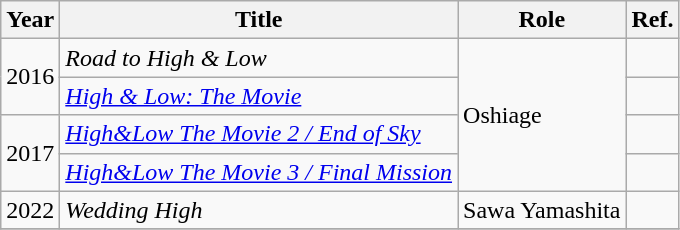<table class="wikitable">
<tr>
<th>Year</th>
<th>Title</th>
<th>Role</th>
<th>Ref.</th>
</tr>
<tr>
<td rowspan="2">2016</td>
<td><em>Road to High & Low</em></td>
<td rowspan="4">Oshiage</td>
<td></td>
</tr>
<tr>
<td><em><a href='#'>High & Low: The Movie</a></em></td>
<td></td>
</tr>
<tr>
<td rowspan="2">2017</td>
<td><em><a href='#'>High&Low The Movie 2 / End of Sky</a></em></td>
<td></td>
</tr>
<tr>
<td><em><a href='#'>High&Low The Movie 3 / Final Mission</a></em></td>
<td></td>
</tr>
<tr>
<td>2022</td>
<td><em>Wedding High</em></td>
<td>Sawa Yamashita</td>
<td></td>
</tr>
<tr>
</tr>
</table>
